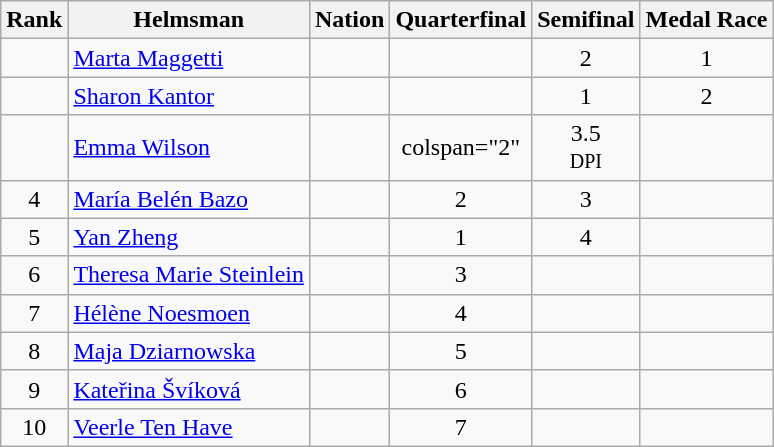<table class="wikitable sortable" style="text-align:center">
<tr>
<th>Rank</th>
<th>Helmsman</th>
<th>Nation</th>
<th>Quarterfinal</th>
<th>Semifinal</th>
<th>Medal Race</th>
</tr>
<tr>
<td></td>
<td align="left"><a href='#'>Marta Maggetti</a></td>
<td align="left"></td>
<td></td>
<td>2</td>
<td>1</td>
</tr>
<tr>
<td></td>
<td align="left"><a href='#'>Sharon Kantor</a></td>
<td align="left"></td>
<td></td>
<td>1</td>
<td>2</td>
</tr>
<tr>
<td></td>
<td align="left"><a href='#'>Emma Wilson</a></td>
<td align="left"></td>
<td>colspan="2" </td>
<td>3.5<br><small>DPI</small></td>
</tr>
<tr>
<td>4</td>
<td align="left"><a href='#'>María Belén Bazo</a></td>
<td align="left"></td>
<td>2</td>
<td>3</td>
<td></td>
</tr>
<tr>
<td>5</td>
<td align="left"><a href='#'>Yan Zheng</a></td>
<td align="left"></td>
<td>1</td>
<td>4</td>
<td></td>
</tr>
<tr>
<td>6</td>
<td align="left"><a href='#'>Theresa Marie Steinlein</a></td>
<td align="left"></td>
<td>3</td>
<td></td>
<td></td>
</tr>
<tr>
<td>7</td>
<td align="left"><a href='#'>Hélène Noesmoen</a></td>
<td align="left"></td>
<td>4</td>
<td></td>
<td></td>
</tr>
<tr>
<td>8</td>
<td align="left"><a href='#'>Maja Dziarnowska</a></td>
<td align="left"></td>
<td>5</td>
<td></td>
<td></td>
</tr>
<tr>
<td>9</td>
<td align="left"><a href='#'>Kateřina Švíková</a></td>
<td align="left"></td>
<td>6</td>
<td></td>
<td></td>
</tr>
<tr>
<td>10</td>
<td align="left"><a href='#'>Veerle Ten Have</a></td>
<td align="left"></td>
<td>7</td>
<td></td>
<td></td>
</tr>
</table>
